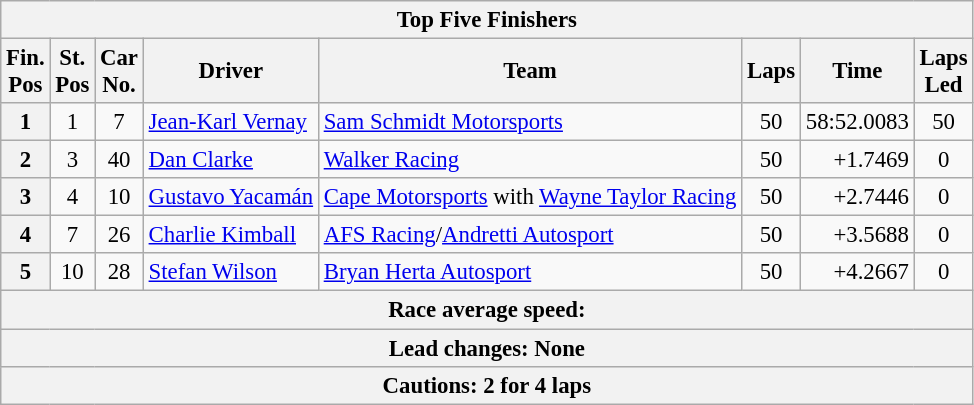<table class="wikitable" style="font-size:95%;">
<tr>
<th colspan=9>Top Five Finishers</th>
</tr>
<tr>
<th>Fin.<br>Pos</th>
<th>St.<br>Pos</th>
<th>Car<br>No.</th>
<th>Driver</th>
<th>Team</th>
<th>Laps</th>
<th>Time</th>
<th>Laps<br>Led</th>
</tr>
<tr>
<th>1</th>
<td align=center>1</td>
<td align=center>7</td>
<td> <a href='#'>Jean-Karl Vernay</a></td>
<td><a href='#'>Sam Schmidt Motorsports</a></td>
<td align=center>50</td>
<td align=right>58:52.0083</td>
<td align=center>50</td>
</tr>
<tr>
<th>2</th>
<td align=center>3</td>
<td align=center>40</td>
<td> <a href='#'>Dan Clarke</a></td>
<td><a href='#'>Walker Racing</a></td>
<td align=center>50</td>
<td align=right>+1.7469</td>
<td align=center>0</td>
</tr>
<tr>
<th>3</th>
<td align=center>4</td>
<td align=center>10</td>
<td> <a href='#'>Gustavo Yacamán</a></td>
<td><a href='#'>Cape Motorsports</a> with <a href='#'>Wayne Taylor Racing</a></td>
<td align=center>50</td>
<td align=right>+2.7446</td>
<td align=center>0</td>
</tr>
<tr>
<th>4</th>
<td align=center>7</td>
<td align=center>26</td>
<td> <a href='#'>Charlie Kimball</a></td>
<td><a href='#'>AFS Racing</a>/<a href='#'>Andretti Autosport</a></td>
<td align=center>50</td>
<td align=right>+3.5688</td>
<td align=center>0</td>
</tr>
<tr>
<th>5</th>
<td align=center>10</td>
<td align=center>28</td>
<td> <a href='#'>Stefan Wilson</a></td>
<td><a href='#'>Bryan Herta Autosport</a></td>
<td align=center>50</td>
<td align=right>+4.2667</td>
<td align=center>0</td>
</tr>
<tr>
<th colspan=9>Race average speed: </th>
</tr>
<tr>
<th colspan=9>Lead changes: None</th>
</tr>
<tr>
<th colspan=9>Cautions: 2 for 4 laps</th>
</tr>
</table>
